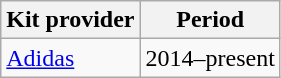<table class="wikitable">
<tr>
<th>Kit provider</th>
<th>Period</th>
</tr>
<tr>
<td> <a href='#'>Adidas</a></td>
<td>2014–present</td>
</tr>
</table>
